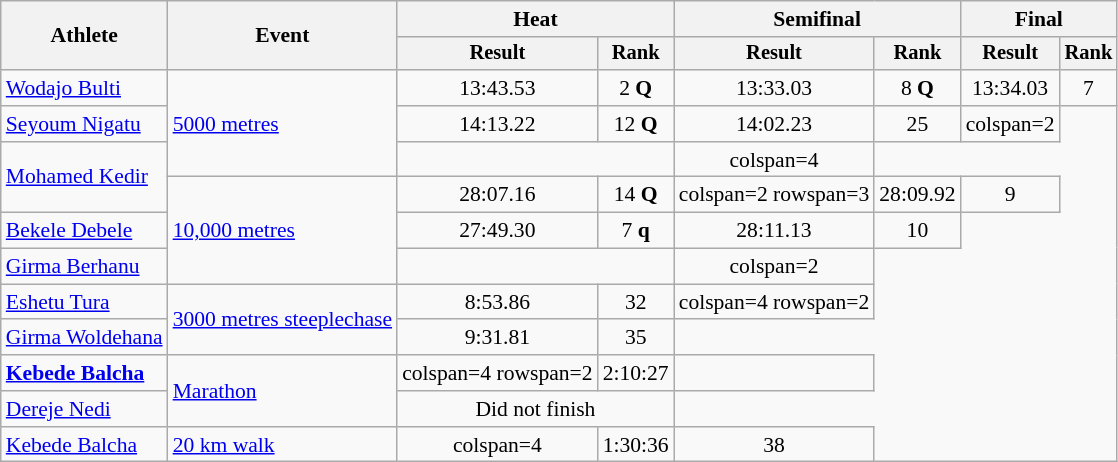<table class=wikitable style=font-size:90%>
<tr>
<th rowspan=2>Athlete</th>
<th rowspan=2>Event</th>
<th colspan=2>Heat</th>
<th colspan=2>Semifinal</th>
<th colspan=2>Final</th>
</tr>
<tr style=font-size:95%>
<th>Result</th>
<th>Rank</th>
<th>Result</th>
<th>Rank</th>
<th>Result</th>
<th>Rank</th>
</tr>
<tr align=center>
<td align=left><a href='#'>Wodajo Bulti</a></td>
<td align=left rowspan=3><a href='#'>5000 metres</a></td>
<td>13:43.53</td>
<td>2 <strong>Q</strong></td>
<td>13:33.03</td>
<td>8 <strong>Q</strong></td>
<td>13:34.03</td>
<td>7</td>
</tr>
<tr align=center>
<td align=left><a href='#'>Seyoum Nigatu</a></td>
<td>14:13.22</td>
<td>12 <strong>Q</strong></td>
<td>14:02.23</td>
<td>25</td>
<td>colspan=2 </td>
</tr>
<tr align=center>
<td align=left rowspan=2><a href='#'>Mohamed Kedir</a></td>
<td colspan=2></td>
<td>colspan=4 </td>
</tr>
<tr align=center>
<td align=left rowspan=3><a href='#'>10,000 metres</a></td>
<td>28:07.16</td>
<td>14 <strong>Q</strong></td>
<td>colspan=2 rowspan=3 </td>
<td>28:09.92</td>
<td>9</td>
</tr>
<tr align=center>
<td align=left><a href='#'>Bekele Debele</a></td>
<td>27:49.30</td>
<td>7 <strong>q</strong></td>
<td>28:11.13</td>
<td>10</td>
</tr>
<tr align=center>
<td align=left><a href='#'>Girma Berhanu</a></td>
<td colspan=2></td>
<td>colspan=2 </td>
</tr>
<tr align=center>
<td align=left><a href='#'>Eshetu Tura</a></td>
<td align=left rowspan=2><a href='#'>3000 metres steeplechase</a></td>
<td>8:53.86</td>
<td>32</td>
<td>colspan=4 rowspan=2 </td>
</tr>
<tr align=center>
<td align=left><a href='#'>Girma Woldehana</a></td>
<td>9:31.81</td>
<td>35</td>
</tr>
<tr align=center>
<td align=left><strong><a href='#'>Kebede Balcha</a></strong></td>
<td align=left rowspan=2><a href='#'>Marathon</a></td>
<td>colspan=4 rowspan=2 </td>
<td>2:10:27</td>
<td></td>
</tr>
<tr align=center>
<td align=left><a href='#'>Dereje Nedi</a></td>
<td colspan=2>Did not finish</td>
</tr>
<tr align=center>
<td align=left><a href='#'>Kebede Balcha</a></td>
<td align=left><a href='#'>20 km walk</a></td>
<td>colspan=4 </td>
<td>1:30:36</td>
<td>38</td>
</tr>
</table>
